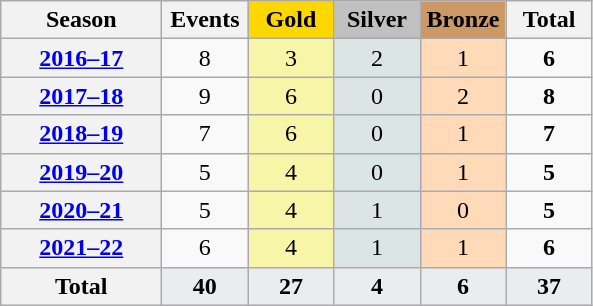<table class="wikitable sortable plainrowheaders" style="text-align:center">
<tr>
<th scope=col width=100px>Season</th>
<th scope=col width=50px>Events</th>
<th scope=col width=50px style="background-color:gold">Gold</th>
<th scope=col width=50px style="background-color:silver">Silver</th>
<th scope=col width=50px style="background-color:#C96">Bronze</th>
<th scope=col width=50px>Total</th>
</tr>
<tr>
<th scope=row><a href='#'>2016–17</a></th>
<td>8</td>
<td bgcolor=#F7F6A8>3</td>
<td bgcolor=#DCE5E5>2</td>
<td bgcolor=#FFDAB9>1</td>
<td><strong>6</strong></td>
</tr>
<tr>
<th scope=row><a href='#'>2017–18</a></th>
<td>9</td>
<td bgcolor=#F7F6A8>6</td>
<td bgcolor=#DCE5E5>0</td>
<td bgcolor=#FFDAB9>2</td>
<td><strong>8</strong></td>
</tr>
<tr>
<th scope=row><a href='#'>2018–19</a></th>
<td>7</td>
<td bgcolor=#F7F6A8>6</td>
<td bgcolor=#DCE5E5>0</td>
<td bgcolor=#FFDAB9>1</td>
<td><strong>7</strong></td>
</tr>
<tr>
<th scope=row><a href='#'>2019–20</a></th>
<td>5</td>
<td bgcolor=#F7F6A8>4</td>
<td bgcolor=#DCE5E5>0</td>
<td bgcolor=#FFDAB9>1</td>
<td><strong>5</strong></td>
</tr>
<tr>
<th scope=row><a href='#'>2020–21</a></th>
<td>5</td>
<td bgcolor=#F7F6A8>4</td>
<td bgcolor=#DCE5E5>1</td>
<td bgcolor=#FFDAB9>0</td>
<td><strong>5</strong></td>
</tr>
<tr>
<th scope=row><a href='#'>2021–22</a></th>
<td>6</td>
<td bgcolor=#F7F6A8>4</td>
<td bgcolor=#DCE5E5>1</td>
<td bgcolor=#FFDAB9>1</td>
<td><strong>6</strong></td>
</tr>
<tr style="background:#EAECF0; font-weight:bold">
<th scope=row><strong>Total</strong></th>
<td>40</td>
<td>27</td>
<td>4</td>
<td>6</td>
<td>37</td>
</tr>
</table>
